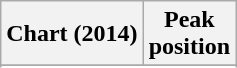<table class="wikitable sortable plainrowheaders">
<tr>
<th>Chart (2014)</th>
<th>Peak<br>position</th>
</tr>
<tr>
</tr>
<tr>
</tr>
<tr>
</tr>
</table>
